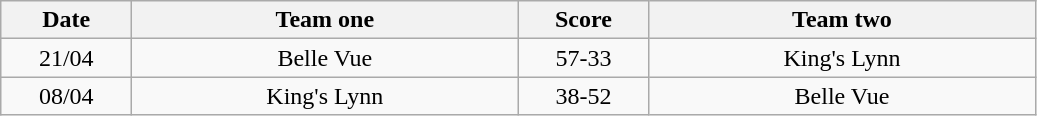<table class="wikitable" style="text-align: center">
<tr>
<th width=80>Date</th>
<th width=250>Team one</th>
<th width=80>Score</th>
<th width=250>Team two</th>
</tr>
<tr>
<td>21/04</td>
<td>Belle Vue</td>
<td>57-33</td>
<td>King's Lynn</td>
</tr>
<tr>
<td>08/04</td>
<td>King's Lynn</td>
<td>38-52</td>
<td>Belle Vue</td>
</tr>
</table>
